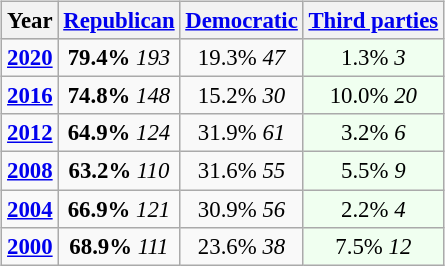<table class="wikitable" style="float:right; font-size:95%;">
<tr bgcolor=lightgrey>
<th>Year</th>
<th><a href='#'>Republican</a></th>
<th><a href='#'>Democratic</a></th>
<th><a href='#'>Third parties</a></th>
</tr>
<tr>
<td style="text-align:center;" ><strong><a href='#'>2020</a></strong></td>
<td style="text-align:center;" ><strong>79.4%</strong> <em>193</em></td>
<td style="text-align:center;" >19.3% <em>47</em></td>
<td style="text-align:center; background:honeyDew;">1.3% <em>3</em></td>
</tr>
<tr>
<td style="text-align:center;" ><strong><a href='#'>2016</a></strong></td>
<td style="text-align:center;" ><strong>74.8%</strong> <em>148</em></td>
<td style="text-align:center;" >15.2% <em>30</em></td>
<td style="text-align:center; background:honeyDew;">10.0% <em>20</em></td>
</tr>
<tr>
<td style="text-align:center;" ><strong><a href='#'>2012</a></strong></td>
<td style="text-align:center;" ><strong>64.9%</strong> <em>124</em></td>
<td style="text-align:center;" >31.9% <em>61</em></td>
<td style="text-align:center; background:honeyDew;">3.2% <em>6</em></td>
</tr>
<tr>
<td style="text-align:center;" ><strong><a href='#'>2008</a></strong></td>
<td style="text-align:center;" ><strong>63.2%</strong> <em>110</em></td>
<td style="text-align:center;" >31.6% <em>55</em></td>
<td style="text-align:center; background:honeyDew;">5.5% <em>9</em></td>
</tr>
<tr>
<td style="text-align:center;" ><strong><a href='#'>2004</a></strong></td>
<td style="text-align:center;" ><strong>66.9%</strong> <em>121</em></td>
<td style="text-align:center;" >30.9% <em>56</em></td>
<td style="text-align:center; background:honeyDew;">2.2% <em>4</em></td>
</tr>
<tr>
<td style="text-align:center;" ><strong><a href='#'>2000</a></strong></td>
<td style="text-align:center;" ><strong>68.9%</strong> <em>111</em></td>
<td style="text-align:center;" >23.6% <em>38</em></td>
<td style="text-align:center; background:honeyDew;">7.5% <em>12</em></td>
</tr>
</table>
